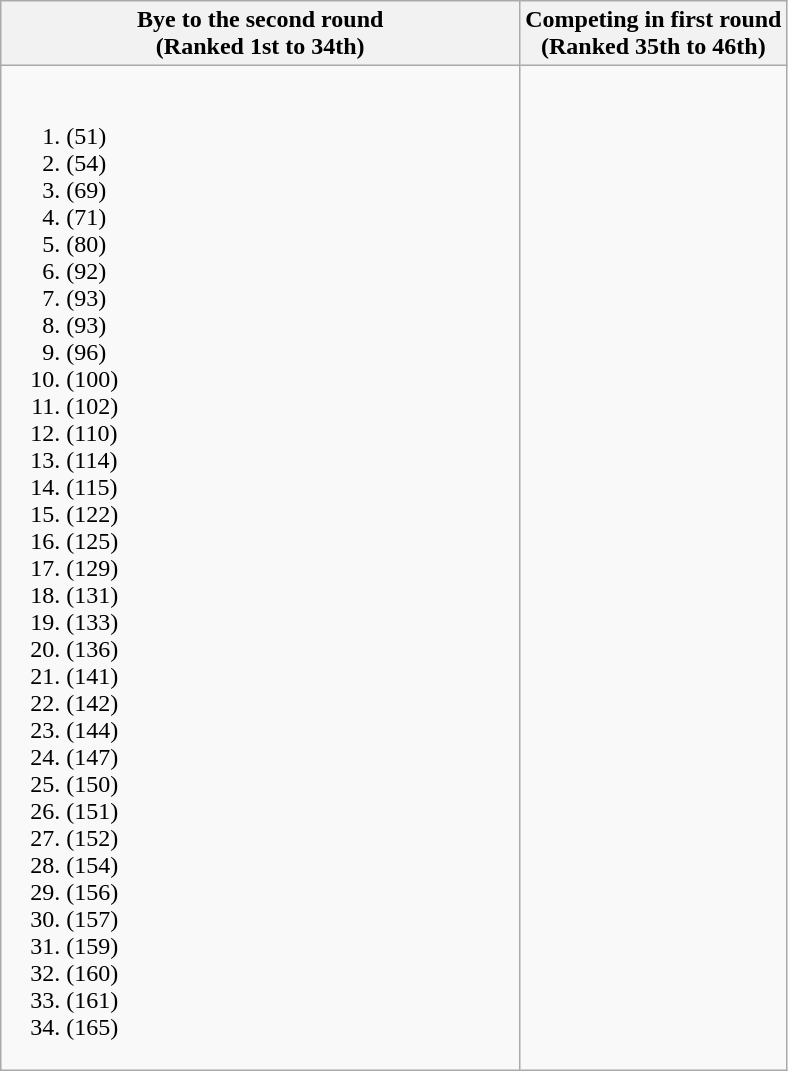<table class="wikitable">
<tr>
<th style="width:66%">Bye to the second round<br>(Ranked 1st to 34th)</th>
<th style="width:34%">Competing in first round<br>(Ranked 35th to 46th)</th>
</tr>
<tr valign=top>
<td><br><ol><li> (51)</li><li> (54)</li><li> (69)</li><li> (71)</li><li> (80)</li><li> (92)</li><li> (93)</li><li> (93)</li><li> (96)</li><li> (100)</li><li> (102)</li><li> (110)</li><li> (114)</li><li> (115)</li><li> (122)</li><li> (125)</li><li> (129)</li><li> (131)</li><li> (133)</li><li> (136)</li><li> (141)</li><li> (142)</li><li> (144)</li><li> (147)</li><li> (150)</li><li> (151)</li><li> (152)</li><li> (154)</li><li> (156)</li><li> (157)</li><li> (159)</li><li> (160)</li><li> (161)</li><li> (165)</li></ol></td>
<td></td>
</tr>
</table>
